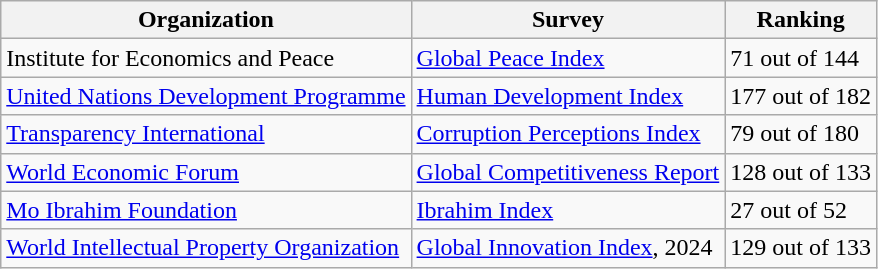<table class="wikitable">
<tr>
<th>Organization</th>
<th>Survey</th>
<th>Ranking</th>
</tr>
<tr>
<td>Institute for Economics and Peace</td>
<td><a href='#'>Global Peace Index</a></td>
<td>71 out of 144</td>
</tr>
<tr>
<td><a href='#'>United Nations Development Programme</a></td>
<td><a href='#'>Human Development Index</a></td>
<td>177 out of 182</td>
</tr>
<tr>
<td><a href='#'>Transparency International</a></td>
<td><a href='#'>Corruption Perceptions Index</a></td>
<td>79 out of 180</td>
</tr>
<tr>
<td><a href='#'>World Economic Forum</a></td>
<td><a href='#'>Global Competitiveness Report</a></td>
<td>128 out of 133</td>
</tr>
<tr>
<td><a href='#'>Mo Ibrahim Foundation</a></td>
<td><a href='#'>Ibrahim Index</a></td>
<td>27 out of 52</td>
</tr>
<tr>
<td><a href='#'>World Intellectual Property Organization</a></td>
<td><a href='#'>Global Innovation Index</a>, 2024</td>
<td>129 out of 133</td>
</tr>
</table>
